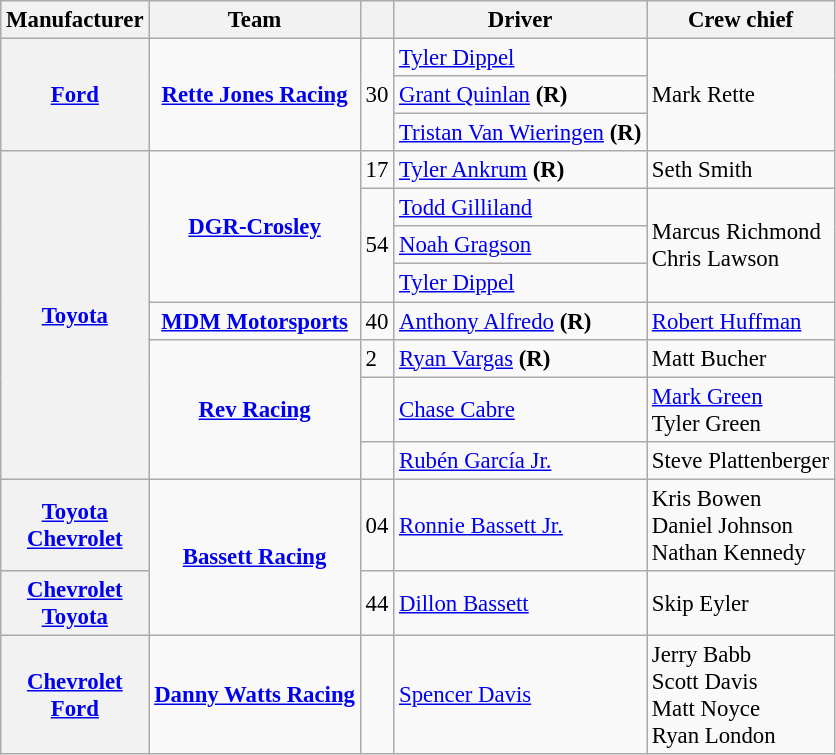<table class="wikitable" style="font-size: 95%;">
<tr>
<th>Manufacturer</th>
<th>Team</th>
<th></th>
<th>Driver</th>
<th>Crew chief</th>
</tr>
<tr>
<th rowspan="3"><a href='#'>Ford</a></th>
<td rowspan=3 style="text-align:center;"><strong><a href='#'>Rette Jones Racing</a></strong></td>
<td rowspan=3>30</td>
<td><a href='#'>Tyler Dippel</a> <small></small></td>
<td rowspan=3>Mark Rette</td>
</tr>
<tr>
<td><a href='#'>Grant Quinlan</a> <strong>(R)</strong> <small></small></td>
</tr>
<tr>
<td><a href='#'>Tristan Van Wieringen</a> <strong>(R)</strong> <small></small></td>
</tr>
<tr>
<th rowspan="8"><a href='#'>Toyota</a></th>
<td rowspan=4 style="text-align:center;"><strong><a href='#'>DGR-Crosley</a></strong></td>
<td>17</td>
<td><a href='#'>Tyler Ankrum</a> <strong>(R)</strong></td>
<td>Seth Smith</td>
</tr>
<tr>
<td rowspan=3>54</td>
<td><a href='#'>Todd Gilliland</a> <small></small></td>
<td rowspan=3>Marcus Richmond <small></small><br>Chris Lawson <small></small></td>
</tr>
<tr>
<td><a href='#'>Noah Gragson</a> <small></small></td>
</tr>
<tr>
<td><a href='#'>Tyler Dippel</a> <small></small></td>
</tr>
<tr>
<td style="text-align:center;"><strong><a href='#'>MDM Motorsports</a></strong></td>
<td>40</td>
<td><a href='#'>Anthony Alfredo</a> <strong>(R)</strong></td>
<td><a href='#'>Robert Huffman</a></td>
</tr>
<tr>
<td rowspan="3" style="text-align:center;"><strong><a href='#'>Rev Racing</a></strong></td>
<td>2</td>
<td><a href='#'>Ryan Vargas</a> <strong>(R)</strong></td>
<td>Matt Bucher</td>
</tr>
<tr>
<td></td>
<td><a href='#'>Chase Cabre</a></td>
<td><a href='#'>Mark Green</a> <small></small> <br> Tyler Green <small></small></td>
</tr>
<tr>
<td></td>
<td><a href='#'>Rubén García Jr.</a></td>
<td>Steve Plattenberger</td>
</tr>
<tr>
<th><a href='#'>Toyota</a> <small></small><br><a href='#'>Chevrolet</a> <small></small></th>
<td rowspan=2 style="text-align:center;"><strong><a href='#'>Bassett Racing</a></strong></td>
<td>04</td>
<td><a href='#'>Ronnie Bassett Jr.</a></td>
<td>Kris Bowen <small></small> <br> Daniel Johnson <small></small> <br> Nathan Kennedy <small></small></td>
</tr>
<tr>
<th><a href='#'>Chevrolet</a> <small></small><br><a href='#'>Toyota</a> <small></small></th>
<td>44</td>
<td><a href='#'>Dillon Bassett</a></td>
<td>Skip Eyler</td>
</tr>
<tr>
<th><a href='#'>Chevrolet</a> <small></small><br><a href='#'>Ford</a> <small></small></th>
<td style="text-align:center;"><strong><a href='#'>Danny Watts Racing</a></strong></td>
<td></td>
<td><a href='#'>Spencer Davis</a></td>
<td>Jerry Babb <small></small> <br> Scott Davis <small></small> <br> Matt Noyce <small></small> <br> Ryan London <small></small></td>
</tr>
</table>
